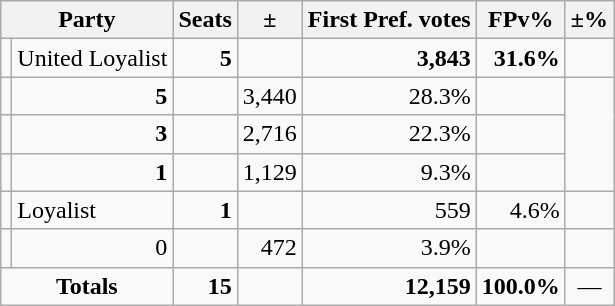<table class=wikitable>
<tr>
<th colspan=2 align=center>Party</th>
<th valign=top>Seats</th>
<th valign=top>±</th>
<th valign=top>First Pref. votes</th>
<th valign=top>FPv%</th>
<th valign=top>±%</th>
</tr>
<tr>
<td></td>
<td>United Loyalist</td>
<td align=right><strong>5</strong></td>
<td align=right></td>
<td align=right><strong>3,843</strong></td>
<td align=right><strong>31.6%</strong></td>
<td align=right></td>
</tr>
<tr>
<td></td>
<td align=right><strong>5</strong></td>
<td align=right></td>
<td align=right>3,440</td>
<td align=right>28.3%</td>
<td align=right></td>
</tr>
<tr>
<td></td>
<td align=right><strong>3</strong></td>
<td align=right></td>
<td align=right>2,716</td>
<td align=right>22.3%</td>
<td align=right></td>
</tr>
<tr>
<td></td>
<td align=right><strong>1</strong></td>
<td align=right></td>
<td align=right>1,129</td>
<td align=right>9.3%</td>
<td align=right></td>
</tr>
<tr>
<td></td>
<td>Loyalist</td>
<td align=right><strong>1</strong></td>
<td align=right></td>
<td align=right>559</td>
<td align=right>4.6%</td>
<td align=right></td>
</tr>
<tr>
<td></td>
<td align=right>0</td>
<td align=right></td>
<td align=right>472</td>
<td align=right>3.9%</td>
<td align=right></td>
</tr>
<tr>
<td colspan=2 align=center><strong>Totals</strong></td>
<td align=right><strong>15</strong></td>
<td align=center></td>
<td align=right><strong>12,159</strong></td>
<td align=center><strong>100.0%</strong></td>
<td align=center>—</td>
</tr>
</table>
